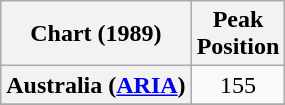<table class="wikitable sortable plainrowheaders">
<tr>
<th>Chart (1989)</th>
<th>Peak<br>Position</th>
</tr>
<tr>
<th scope="row">Australia (<a href='#'>ARIA</a>)</th>
<td align="center">155</td>
</tr>
<tr>
</tr>
<tr>
</tr>
</table>
